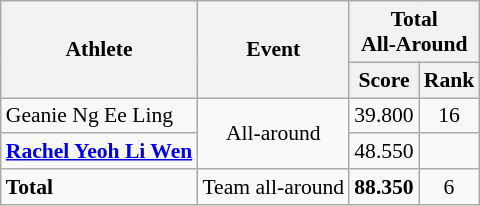<table class="wikitable" style="font-size: 90%">
<tr>
<th rowspan="2">Athlete</th>
<th rowspan="2">Event</th>
<th colspan="2">Total<br>All-Around</th>
</tr>
<tr>
<th>Score</th>
<th>Rank</th>
</tr>
<tr align="center">
<td align="left">Geanie Ng Ee Ling</td>
<td rowspan="2">All-around</td>
<td>39.800</td>
<td>16</td>
</tr>
<tr align="center">
<td align="left"><strong><a href='#'>Rachel Yeoh Li Wen</a></strong></td>
<td>48.550</td>
<td></td>
</tr>
<tr align="center">
<td align="left"><strong>Total</strong></td>
<td>Team all-around</td>
<td><strong>88.350</strong></td>
<td>6</td>
</tr>
</table>
